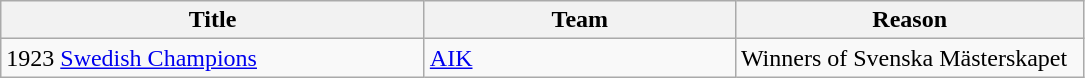<table class="wikitable" style="text-align: left;">
<tr>
<th style="width: 275px;">Title</th>
<th style="width: 200px;">Team</th>
<th style="width: 225px;">Reason</th>
</tr>
<tr>
<td>1923 <a href='#'>Swedish Champions</a></td>
<td><a href='#'>AIK</a></td>
<td>Winners of Svenska Mästerskapet</td>
</tr>
</table>
